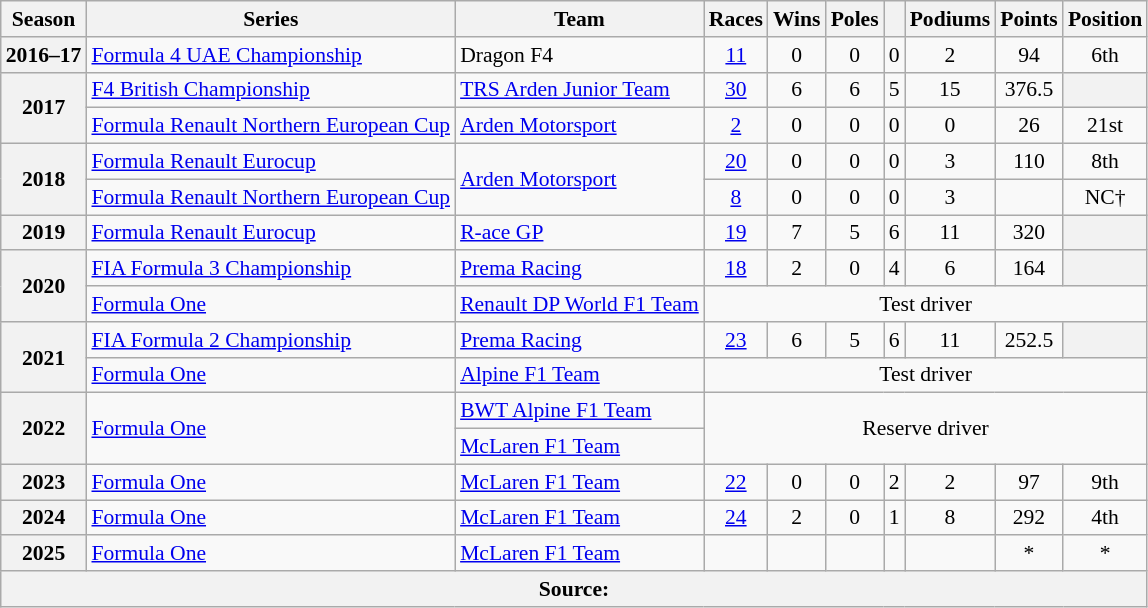<table class="wikitable" style="font-size: 90%; text-align:center">
<tr>
<th>Season</th>
<th>Series</th>
<th>Team</th>
<th>Races</th>
<th>Wins</th>
<th>Poles</th>
<th></th>
<th>Podiums</th>
<th>Points</th>
<th>Position</th>
</tr>
<tr>
<th>2016–17</th>
<td align=left><a href='#'>Formula 4 UAE Championship</a></td>
<td align=left>Dragon F4</td>
<td><a href='#'>11</a></td>
<td>0</td>
<td>0</td>
<td>0</td>
<td>2</td>
<td>94</td>
<td>6th</td>
</tr>
<tr>
<th rowspan="2">2017</th>
<td align=left><a href='#'>F4 British Championship</a></td>
<td align=left><a href='#'>TRS Arden Junior Team</a></td>
<td><a href='#'>30</a></td>
<td>6</td>
<td>6</td>
<td>5</td>
<td>15</td>
<td>376.5</td>
<th></th>
</tr>
<tr>
<td align=left><a href='#'>Formula Renault Northern European Cup</a></td>
<td align=left><a href='#'>Arden Motorsport</a></td>
<td><a href='#'>2</a></td>
<td>0</td>
<td>0</td>
<td>0</td>
<td>0</td>
<td>26</td>
<td>21st</td>
</tr>
<tr>
<th rowspan="2">2018</th>
<td align=left><a href='#'>Formula Renault Eurocup</a></td>
<td rowspan="2" align=left><a href='#'>Arden Motorsport</a></td>
<td><a href='#'>20</a></td>
<td>0</td>
<td>0</td>
<td>0</td>
<td>3</td>
<td>110</td>
<td>8th</td>
</tr>
<tr>
<td align=left><a href='#'>Formula Renault Northern European Cup</a></td>
<td><a href='#'>8</a></td>
<td>0</td>
<td>0</td>
<td>0</td>
<td>3</td>
<td></td>
<td>NC†</td>
</tr>
<tr>
<th>2019</th>
<td align=left><a href='#'>Formula Renault Eurocup</a></td>
<td align=left><a href='#'>R-ace GP</a></td>
<td><a href='#'>19</a></td>
<td>7</td>
<td>5</td>
<td>6</td>
<td>11</td>
<td>320</td>
<th></th>
</tr>
<tr>
<th rowspan="2">2020</th>
<td align=left><a href='#'>FIA Formula 3 Championship</a></td>
<td align=left><a href='#'>Prema Racing</a></td>
<td><a href='#'>18</a></td>
<td>2</td>
<td>0</td>
<td>4</td>
<td>6</td>
<td>164</td>
<th></th>
</tr>
<tr>
<td align=left><a href='#'>Formula One</a></td>
<td align=left><a href='#'>Renault DP World F1 Team</a></td>
<td colspan="7">Test driver</td>
</tr>
<tr>
<th rowspan="2">2021</th>
<td align=left><a href='#'>FIA Formula 2 Championship</a></td>
<td align=left><a href='#'>Prema Racing</a></td>
<td><a href='#'>23</a></td>
<td>6</td>
<td>5</td>
<td>6</td>
<td>11</td>
<td>252.5</td>
<th></th>
</tr>
<tr>
<td align=left><a href='#'>Formula One</a></td>
<td align=left><a href='#'>Alpine F1 Team</a></td>
<td colspan="7">Test driver</td>
</tr>
<tr>
<th rowspan="2" align=left>2022</th>
<td rowspan="2" align=left><a href='#'>Formula One</a></td>
<td align=left><a href='#'>BWT Alpine F1 Team</a></td>
<td colspan="7" rowspan="2">Reserve driver</td>
</tr>
<tr>
<td align=left><a href='#'>McLaren F1 Team</a></td>
</tr>
<tr>
<th>2023</th>
<td align=left><a href='#'>Formula One</a></td>
<td align=left><a href='#'>McLaren F1 Team</a></td>
<td><a href='#'>22</a></td>
<td>0</td>
<td>0</td>
<td>2</td>
<td>2</td>
<td>97</td>
<td>9th</td>
</tr>
<tr>
<th>2024</th>
<td align=left><a href='#'>Formula One</a></td>
<td align=left><a href='#'>McLaren F1 Team</a></td>
<td><a href='#'>24</a></td>
<td>2</td>
<td>0</td>
<td>1</td>
<td>8</td>
<td>292</td>
<td>4th</td>
</tr>
<tr>
<th>2025</th>
<td align=left><a href='#'>Formula One</a></td>
<td align=left><a href='#'>McLaren F1 Team</a></td>
<td><a href='#'></a></td>
<td></td>
<td></td>
<td></td>
<td></td>
<td>*</td>
<td>*</td>
</tr>
<tr>
<th colspan="10">Source:</th>
</tr>
</table>
